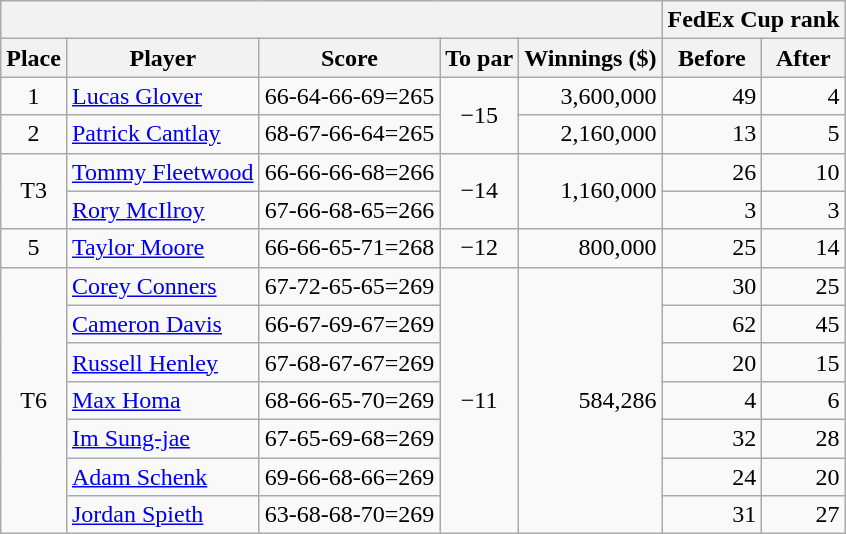<table class=wikitable>
<tr>
<th colspan=5></th>
<th colspan=2>FedEx Cup rank</th>
</tr>
<tr>
<th>Place</th>
<th>Player</th>
<th>Score</th>
<th>To par</th>
<th>Winnings ($)</th>
<th>Before</th>
<th>After</th>
</tr>
<tr>
<td align=center>1</td>
<td> <a href='#'>Lucas Glover</a></td>
<td>66-64-66-69=265</td>
<td rowspan=2 align=center>−15</td>
<td align=right>3,600,000</td>
<td align=right>49</td>
<td align=right>4</td>
</tr>
<tr>
<td align=center>2</td>
<td> <a href='#'>Patrick Cantlay</a></td>
<td>68-67-66-64=265</td>
<td align=right>2,160,000</td>
<td align=right>13</td>
<td align=right>5</td>
</tr>
<tr>
<td rowspan=2 align=center>T3</td>
<td> <a href='#'>Tommy Fleetwood</a></td>
<td>66-66-66-68=266</td>
<td rowspan=2 align=center>−14</td>
<td rowspan=2 align=right>1,160,000</td>
<td align=right>26</td>
<td align=right>10</td>
</tr>
<tr>
<td> <a href='#'>Rory McIlroy</a></td>
<td>67-66-68-65=266</td>
<td align=right>3</td>
<td align=right>3</td>
</tr>
<tr>
<td align=center>5</td>
<td> <a href='#'>Taylor Moore</a></td>
<td>66-66-65-71=268</td>
<td align=center>−12</td>
<td align=right>800,000</td>
<td align=right>25</td>
<td align=right>14</td>
</tr>
<tr>
<td rowspan=7 align=center>T6</td>
<td> <a href='#'>Corey Conners</a></td>
<td>67-72-65-65=269</td>
<td rowspan=7 align=center>−11</td>
<td rowspan=7 align=right>584,286</td>
<td align=right>30</td>
<td align=right>25</td>
</tr>
<tr>
<td> <a href='#'>Cameron Davis</a></td>
<td>66-67-69-67=269</td>
<td align=right>62</td>
<td align=right>45</td>
</tr>
<tr>
<td> <a href='#'>Russell Henley</a></td>
<td>67-68-67-67=269</td>
<td align=right>20</td>
<td align=right>15</td>
</tr>
<tr>
<td> <a href='#'>Max Homa</a></td>
<td>68-66-65-70=269</td>
<td align=right>4</td>
<td align=right>6</td>
</tr>
<tr>
<td> <a href='#'>Im Sung-jae</a></td>
<td>67-65-69-68=269</td>
<td align=right>32</td>
<td align=right>28</td>
</tr>
<tr>
<td> <a href='#'>Adam Schenk</a></td>
<td>69-66-68-66=269</td>
<td align=right>24</td>
<td align=right>20</td>
</tr>
<tr>
<td> <a href='#'>Jordan Spieth</a></td>
<td>63-68-68-70=269</td>
<td align=right>31</td>
<td align=right>27</td>
</tr>
</table>
